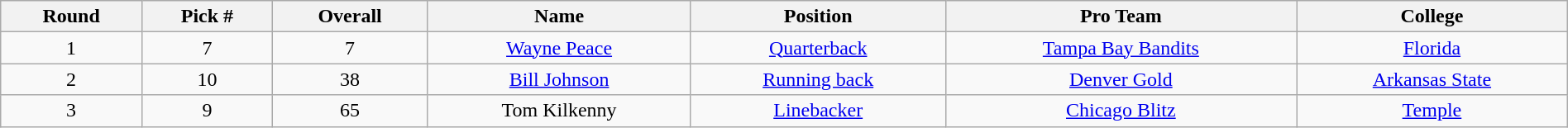<table class="wikitable sortable sortable" style="width: 100%; text-align:center">
<tr>
<th>Round</th>
<th>Pick #</th>
<th>Overall</th>
<th>Name</th>
<th>Position</th>
<th>Pro Team</th>
<th>College</th>
</tr>
<tr>
<td>1</td>
<td>7</td>
<td>7</td>
<td><a href='#'>Wayne Peace</a></td>
<td><a href='#'>Quarterback</a></td>
<td><a href='#'>Tampa Bay Bandits</a></td>
<td><a href='#'>Florida</a></td>
</tr>
<tr>
<td>2</td>
<td>10</td>
<td>38</td>
<td><a href='#'>Bill Johnson</a></td>
<td><a href='#'>Running back</a></td>
<td><a href='#'>Denver Gold</a></td>
<td><a href='#'>Arkansas State</a></td>
</tr>
<tr>
<td>3</td>
<td>9</td>
<td>65</td>
<td>Tom Kilkenny</td>
<td><a href='#'>Linebacker</a></td>
<td><a href='#'>Chicago Blitz</a></td>
<td><a href='#'>Temple</a></td>
</tr>
</table>
